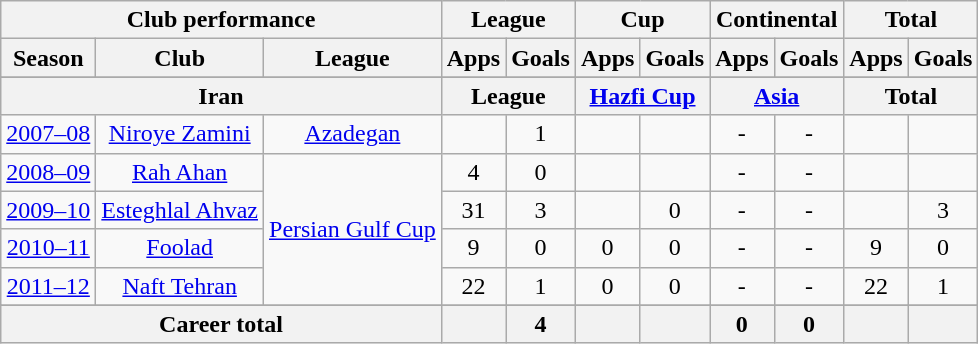<table class="wikitable" style="text-align:center">
<tr>
<th colspan=3>Club performance</th>
<th colspan=2>League</th>
<th colspan=2>Cup</th>
<th colspan=2>Continental</th>
<th colspan=2>Total</th>
</tr>
<tr>
<th>Season</th>
<th>Club</th>
<th>League</th>
<th>Apps</th>
<th>Goals</th>
<th>Apps</th>
<th>Goals</th>
<th>Apps</th>
<th>Goals</th>
<th>Apps</th>
<th>Goals</th>
</tr>
<tr>
</tr>
<tr>
<th colspan=3>Iran</th>
<th colspan=2>League</th>
<th colspan=2><a href='#'>Hazfi Cup</a></th>
<th colspan=2><a href='#'>Asia</a></th>
<th colspan=2>Total</th>
</tr>
<tr>
<td><a href='#'>2007–08</a></td>
<td rowspan=1><a href='#'>Niroye Zamini</a></td>
<td rowspan=1><a href='#'>Azadegan</a></td>
<td></td>
<td>1</td>
<td></td>
<td></td>
<td>-</td>
<td>-</td>
<td></td>
<td></td>
</tr>
<tr>
<td><a href='#'>2008–09</a></td>
<td rowspan=1><a href='#'>Rah Ahan</a></td>
<td rowspan=4><a href='#'>Persian Gulf Cup</a></td>
<td>4</td>
<td>0</td>
<td></td>
<td></td>
<td>-</td>
<td>-</td>
<td></td>
<td></td>
</tr>
<tr>
<td><a href='#'>2009–10</a></td>
<td rowspan=1><a href='#'>Esteghlal Ahvaz</a></td>
<td>31</td>
<td>3</td>
<td></td>
<td>0</td>
<td>-</td>
<td>-</td>
<td></td>
<td>3</td>
</tr>
<tr>
<td><a href='#'>2010–11</a></td>
<td rowspan=1><a href='#'>Foolad</a></td>
<td>9</td>
<td>0</td>
<td>0</td>
<td>0</td>
<td>-</td>
<td>-</td>
<td>9</td>
<td>0</td>
</tr>
<tr>
<td><a href='#'>2011–12</a></td>
<td rowspan=1><a href='#'>Naft Tehran</a></td>
<td>22</td>
<td>1</td>
<td>0</td>
<td>0</td>
<td>-</td>
<td>-</td>
<td>22</td>
<td>1</td>
</tr>
<tr>
</tr>
<tr>
<th colspan=3>Career total</th>
<th></th>
<th>4</th>
<th></th>
<th></th>
<th>0</th>
<th>0</th>
<th></th>
<th></th>
</tr>
</table>
